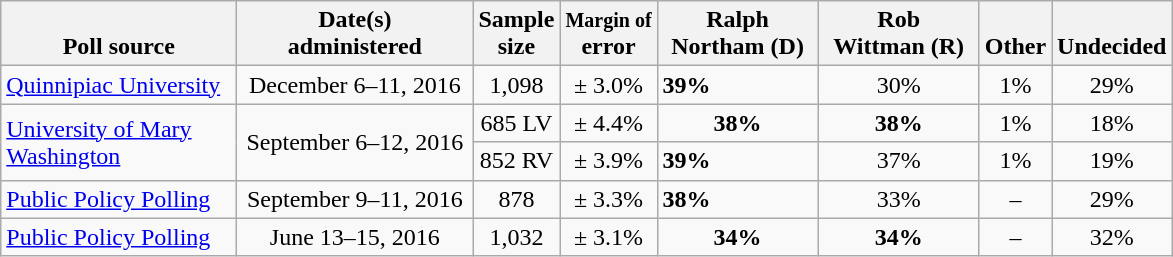<table class="wikitable">
<tr valign= bottom>
<th style="width:150px;">Poll source</th>
<th style="width:150px;">Date(s)<br>administered</th>
<th class=small>Sample<br>size</th>
<th><small>Margin of</small><br>error</th>
<th style="width:100px;">Ralph<br>Northam (D)</th>
<th style="width:100px;">Rob<br>Wittman (R)</th>
<th style="width:40px;">Other</th>
<th style="width:40px;">Undecided</th>
</tr>
<tr>
<td><a href='#'>Quinnipiac University</a></td>
<td align=center>December 6–11, 2016</td>
<td align=center>1,098</td>
<td align=center>± 3.0%</td>
<td><strong>39%</strong></td>
<td align=center>30%</td>
<td align=center>1%</td>
<td align=center>29%</td>
</tr>
<tr>
<td rowspan=2><a href='#'>University of Mary Washington</a></td>
<td align=center rowspan=2>September 6–12, 2016</td>
<td align=center>685 LV</td>
<td align=center>± 4.4%</td>
<td align=center><strong>38%</strong></td>
<td align=center><strong>38%</strong></td>
<td align=center>1%</td>
<td align=center>18%</td>
</tr>
<tr>
<td align=center>852 RV</td>
<td align=center>± 3.9%</td>
<td><strong>39%</strong></td>
<td align=center>37%</td>
<td align=center>1%</td>
<td align=center>19%</td>
</tr>
<tr>
<td><a href='#'>Public Policy Polling</a></td>
<td align=center>September 9–11, 2016</td>
<td align=center>878</td>
<td align=center>± 3.3%</td>
<td><strong>38%</strong></td>
<td align=center>33%</td>
<td align=center>–</td>
<td align=center>29%</td>
</tr>
<tr>
<td><a href='#'>Public Policy Polling</a></td>
<td align=center>June 13–15, 2016</td>
<td align=center>1,032</td>
<td align=center>± 3.1%</td>
<td align=center><strong>34%</strong></td>
<td align=center><strong>34%</strong></td>
<td align=center>–</td>
<td align=center>32%</td>
</tr>
</table>
